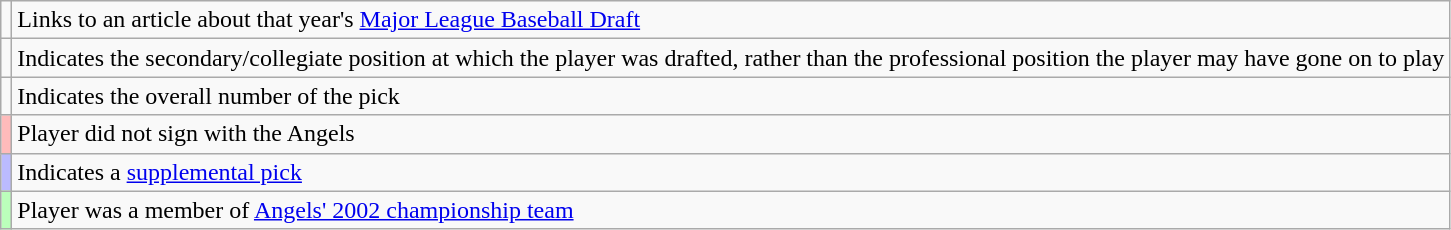<table class="wikitable" border="1">
<tr>
<td></td>
<td>Links to an article about that year's <a href='#'>Major League Baseball Draft</a></td>
</tr>
<tr>
<td></td>
<td>Indicates the secondary/collegiate position at which the player was drafted, rather than the professional position the player may have gone on to play</td>
</tr>
<tr>
<td></td>
<td>Indicates the overall number of the pick</td>
</tr>
<tr>
<td bgcolor="#ffbbbb"></td>
<td>Player did not sign with the Angels</td>
</tr>
<tr>
<td bgcolor="#bbbbff"></td>
<td>Indicates a <a href='#'>supplemental pick</a></td>
</tr>
<tr>
<td bgcolor="#bbffbb"></td>
<td>Player was a member of <a href='#'>Angels' 2002 championship team</a></td>
</tr>
</table>
